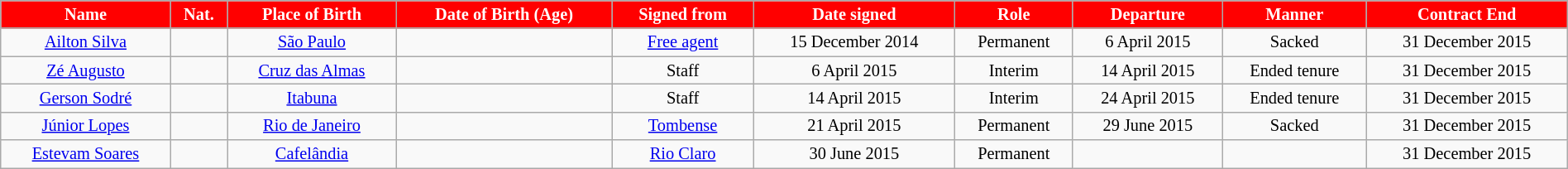<table class="wikitable" style="text-align:center; font-size:85%; width:100%;">
<tr>
<th style="background:#FF0000; color:#FFFFFF; text-align:center;">Name</th>
<th style="background:#FF0000; color:#FFFFFF; text-align:center;">Nat.</th>
<th style="background:#FF0000; color:#FFFFFF; text-align:center;">Place of Birth</th>
<th style="background:#FF0000; color:#FFFFFF; text-align:center;">Date of Birth (Age)</th>
<th style="background:#FF0000; color:#FFFFFF; text-align:center;">Signed from</th>
<th style="background:#FF0000; color:#FFFFFF; text-align:center;">Date signed</th>
<th style="background:#FF0000; color:#FFFFFF; text-align:center;">Role</th>
<th style="background:#FF0000; color:#FFFFFF; text-align:center;">Departure</th>
<th style="background:#FF0000; color:#FFFFFF; text-align:center;">Manner</th>
<th style="background:#FF0000; color:#FFFFFF; text-align:center;">Contract End</th>
</tr>
<tr>
<td><a href='#'>Ailton Silva</a></td>
<td></td>
<td><a href='#'>São Paulo</a> </td>
<td></td>
<td><a href='#'>Free agent</a></td>
<td>15 December 2014</td>
<td>Permanent</td>
<td>6 April 2015</td>
<td>Sacked</td>
<td>31 December 2015</td>
</tr>
<tr>
<td><a href='#'>Zé Augusto</a></td>
<td></td>
<td><a href='#'>Cruz das Almas</a> </td>
<td></td>
<td>Staff</td>
<td>6 April 2015</td>
<td>Interim</td>
<td>14 April 2015</td>
<td>Ended tenure</td>
<td>31 December 2015</td>
</tr>
<tr>
<td><a href='#'>Gerson Sodré</a></td>
<td></td>
<td><a href='#'>Itabuna</a> </td>
<td></td>
<td>Staff</td>
<td>14 April 2015</td>
<td>Interim</td>
<td>24 April 2015</td>
<td>Ended tenure</td>
<td>31 December 2015</td>
</tr>
<tr>
<td><a href='#'>Júnior Lopes</a></td>
<td></td>
<td><a href='#'>Rio de Janeiro</a> </td>
<td></td>
<td><a href='#'>Tombense</a></td>
<td>21 April 2015</td>
<td>Permanent</td>
<td>29 June 2015</td>
<td>Sacked</td>
<td>31 December 2015</td>
</tr>
<tr>
<td><a href='#'>Estevam Soares</a></td>
<td></td>
<td><a href='#'>Cafelândia</a> </td>
<td></td>
<td><a href='#'>Rio Claro</a></td>
<td>30 June 2015</td>
<td>Permanent</td>
<td></td>
<td></td>
<td>31 December 2015</td>
</tr>
</table>
